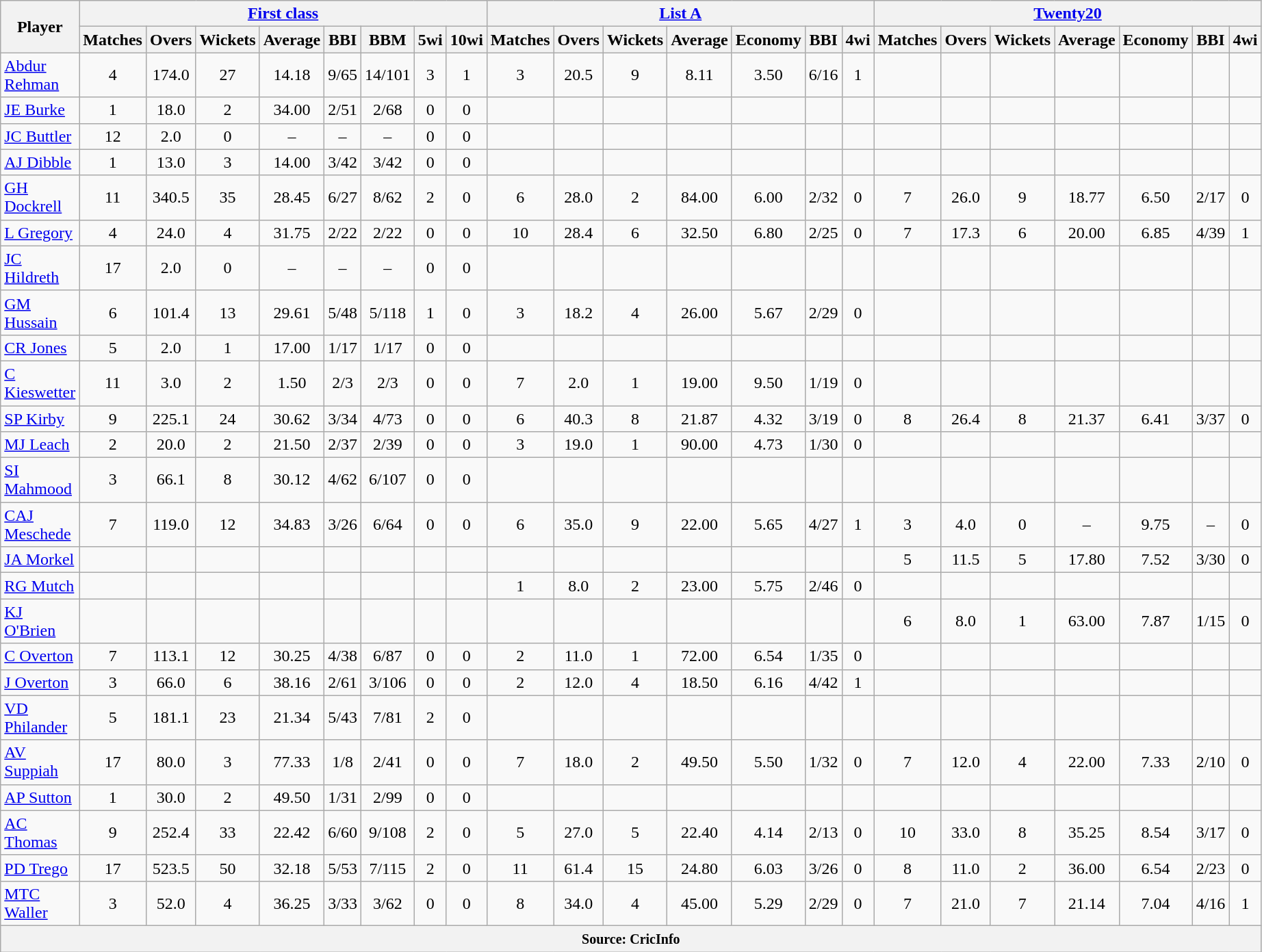<table class="wikitable" style="text-align:center; width:82%;">
<tr>
<th rowspan=2>Player</th>
<th colspan=8><a href='#'>First class</a></th>
<th colspan=7><a href='#'>List A</a></th>
<th colspan=7><a href='#'>Twenty20</a></th>
</tr>
<tr>
<th>Matches</th>
<th>Overs</th>
<th>Wickets</th>
<th>Average</th>
<th>BBI</th>
<th>BBM</th>
<th>5wi</th>
<th>10wi</th>
<th>Matches</th>
<th>Overs</th>
<th>Wickets</th>
<th>Average</th>
<th>Economy</th>
<th>BBI</th>
<th>4wi</th>
<th>Matches</th>
<th>Overs</th>
<th>Wickets</th>
<th>Average</th>
<th>Economy</th>
<th>BBI</th>
<th>4wi</th>
</tr>
<tr>
<td align=left><a href='#'>Abdur Rehman</a></td>
<td>4</td>
<td>174.0</td>
<td>27</td>
<td>14.18</td>
<td>9/65</td>
<td>14/101</td>
<td>3</td>
<td>1</td>
<td>3</td>
<td>20.5</td>
<td>9</td>
<td>8.11</td>
<td>3.50</td>
<td>6/16</td>
<td>1</td>
<td></td>
<td></td>
<td></td>
<td></td>
<td></td>
<td></td>
<td></td>
</tr>
<tr>
<td align=left><a href='#'>JE Burke</a></td>
<td>1</td>
<td>18.0</td>
<td>2</td>
<td>34.00</td>
<td>2/51</td>
<td>2/68</td>
<td>0</td>
<td>0</td>
<td></td>
<td></td>
<td></td>
<td></td>
<td></td>
<td></td>
<td></td>
<td></td>
<td></td>
<td></td>
<td></td>
<td></td>
<td></td>
<td></td>
</tr>
<tr>
<td align=left><a href='#'>JC Buttler</a></td>
<td>12</td>
<td>2.0</td>
<td>0</td>
<td>–</td>
<td>–</td>
<td>–</td>
<td>0</td>
<td>0</td>
<td></td>
<td></td>
<td></td>
<td></td>
<td></td>
<td></td>
<td></td>
<td></td>
<td></td>
<td></td>
<td></td>
<td></td>
<td></td>
<td></td>
</tr>
<tr>
<td align=left><a href='#'>AJ Dibble</a></td>
<td>1</td>
<td>13.0</td>
<td>3</td>
<td>14.00</td>
<td>3/42</td>
<td>3/42</td>
<td>0</td>
<td>0</td>
<td></td>
<td></td>
<td></td>
<td></td>
<td></td>
<td></td>
<td></td>
<td></td>
<td></td>
<td></td>
<td></td>
<td></td>
<td></td>
<td></td>
</tr>
<tr>
<td align=left><a href='#'>GH Dockrell</a></td>
<td>11</td>
<td>340.5</td>
<td>35</td>
<td>28.45</td>
<td>6/27</td>
<td>8/62</td>
<td>2</td>
<td>0</td>
<td>6</td>
<td>28.0</td>
<td>2</td>
<td>84.00</td>
<td>6.00</td>
<td>2/32</td>
<td>0</td>
<td>7</td>
<td>26.0</td>
<td>9</td>
<td>18.77</td>
<td>6.50</td>
<td>2/17</td>
<td>0</td>
</tr>
<tr>
<td align=left><a href='#'>L Gregory</a></td>
<td>4</td>
<td>24.0</td>
<td>4</td>
<td>31.75</td>
<td>2/22</td>
<td>2/22</td>
<td>0</td>
<td>0</td>
<td>10</td>
<td>28.4</td>
<td>6</td>
<td>32.50</td>
<td>6.80</td>
<td>2/25</td>
<td>0</td>
<td>7</td>
<td>17.3</td>
<td>6</td>
<td>20.00</td>
<td>6.85</td>
<td>4/39</td>
<td>1</td>
</tr>
<tr>
<td align=left><a href='#'>JC Hildreth</a></td>
<td>17</td>
<td>2.0</td>
<td>0</td>
<td>–</td>
<td>–</td>
<td>–</td>
<td>0</td>
<td>0</td>
<td></td>
<td></td>
<td></td>
<td></td>
<td></td>
<td></td>
<td></td>
<td></td>
<td></td>
<td></td>
<td></td>
<td></td>
<td></td>
<td></td>
</tr>
<tr>
<td align=left><a href='#'>GM Hussain</a></td>
<td>6</td>
<td>101.4</td>
<td>13</td>
<td>29.61</td>
<td>5/48</td>
<td>5/118</td>
<td>1</td>
<td>0</td>
<td>3</td>
<td>18.2</td>
<td>4</td>
<td>26.00</td>
<td>5.67</td>
<td>2/29</td>
<td>0</td>
<td></td>
<td></td>
<td></td>
<td></td>
<td></td>
<td></td>
<td></td>
</tr>
<tr>
<td align=left><a href='#'>CR Jones</a></td>
<td>5</td>
<td>2.0</td>
<td>1</td>
<td>17.00</td>
<td>1/17</td>
<td>1/17</td>
<td>0</td>
<td>0</td>
<td></td>
<td></td>
<td></td>
<td></td>
<td></td>
<td></td>
<td></td>
<td></td>
<td></td>
<td></td>
<td></td>
<td></td>
<td></td>
<td></td>
</tr>
<tr>
<td align=left><a href='#'>C Kieswetter</a></td>
<td>11</td>
<td>3.0</td>
<td>2</td>
<td>1.50</td>
<td>2/3</td>
<td>2/3</td>
<td>0</td>
<td>0</td>
<td>7</td>
<td>2.0</td>
<td>1</td>
<td>19.00</td>
<td>9.50</td>
<td>1/19</td>
<td>0</td>
<td></td>
<td></td>
<td></td>
<td></td>
<td></td>
<td></td>
<td></td>
</tr>
<tr>
<td align=left><a href='#'>SP Kirby</a></td>
<td>9</td>
<td>225.1</td>
<td>24</td>
<td>30.62</td>
<td>3/34</td>
<td>4/73</td>
<td>0</td>
<td>0</td>
<td>6</td>
<td>40.3</td>
<td>8</td>
<td>21.87</td>
<td>4.32</td>
<td>3/19</td>
<td>0</td>
<td>8</td>
<td>26.4</td>
<td>8</td>
<td>21.37</td>
<td>6.41</td>
<td>3/37</td>
<td>0</td>
</tr>
<tr>
<td align=left><a href='#'>MJ Leach</a></td>
<td>2</td>
<td>20.0</td>
<td>2</td>
<td>21.50</td>
<td>2/37</td>
<td>2/39</td>
<td>0</td>
<td>0</td>
<td>3</td>
<td>19.0</td>
<td>1</td>
<td>90.00</td>
<td>4.73</td>
<td>1/30</td>
<td>0</td>
<td></td>
<td></td>
<td></td>
<td></td>
<td></td>
<td></td>
<td></td>
</tr>
<tr>
<td align=left><a href='#'>SI Mahmood</a></td>
<td>3</td>
<td>66.1</td>
<td>8</td>
<td>30.12</td>
<td>4/62</td>
<td>6/107</td>
<td>0</td>
<td>0</td>
<td></td>
<td></td>
<td></td>
<td></td>
<td></td>
<td></td>
<td></td>
<td></td>
<td></td>
<td></td>
<td></td>
<td></td>
<td></td>
<td></td>
</tr>
<tr>
<td align=left><a href='#'>CAJ Meschede</a></td>
<td>7</td>
<td>119.0</td>
<td>12</td>
<td>34.83</td>
<td>3/26</td>
<td>6/64</td>
<td>0</td>
<td>0</td>
<td>6</td>
<td>35.0</td>
<td>9</td>
<td>22.00</td>
<td>5.65</td>
<td>4/27</td>
<td>1</td>
<td>3</td>
<td>4.0</td>
<td>0</td>
<td>–</td>
<td>9.75</td>
<td>–</td>
<td>0</td>
</tr>
<tr>
<td align=left><a href='#'>JA Morkel</a></td>
<td></td>
<td></td>
<td></td>
<td></td>
<td></td>
<td></td>
<td></td>
<td></td>
<td></td>
<td></td>
<td></td>
<td></td>
<td></td>
<td></td>
<td></td>
<td>5</td>
<td>11.5</td>
<td>5</td>
<td>17.80</td>
<td>7.52</td>
<td>3/30</td>
<td>0</td>
</tr>
<tr>
<td align=left><a href='#'>RG Mutch</a></td>
<td></td>
<td></td>
<td></td>
<td></td>
<td></td>
<td></td>
<td></td>
<td></td>
<td>1</td>
<td>8.0</td>
<td>2</td>
<td>23.00</td>
<td>5.75</td>
<td>2/46</td>
<td>0</td>
<td></td>
<td></td>
<td></td>
<td></td>
<td></td>
<td></td>
<td></td>
</tr>
<tr>
<td align=left><a href='#'>KJ O'Brien</a></td>
<td></td>
<td></td>
<td></td>
<td></td>
<td></td>
<td></td>
<td></td>
<td></td>
<td></td>
<td></td>
<td></td>
<td></td>
<td></td>
<td></td>
<td></td>
<td>6</td>
<td>8.0</td>
<td>1</td>
<td>63.00</td>
<td>7.87</td>
<td>1/15</td>
<td>0</td>
</tr>
<tr>
<td align=left><a href='#'>C Overton</a></td>
<td>7</td>
<td>113.1</td>
<td>12</td>
<td>30.25</td>
<td>4/38</td>
<td>6/87</td>
<td>0</td>
<td>0</td>
<td>2</td>
<td>11.0</td>
<td>1</td>
<td>72.00</td>
<td>6.54</td>
<td>1/35</td>
<td>0</td>
<td></td>
<td></td>
<td></td>
<td></td>
<td></td>
<td></td>
<td></td>
</tr>
<tr>
<td align=left><a href='#'>J Overton</a></td>
<td>3</td>
<td>66.0</td>
<td>6</td>
<td>38.16</td>
<td>2/61</td>
<td>3/106</td>
<td>0</td>
<td>0</td>
<td>2</td>
<td>12.0</td>
<td>4</td>
<td>18.50</td>
<td>6.16</td>
<td>4/42</td>
<td>1</td>
<td></td>
<td></td>
<td></td>
<td></td>
<td></td>
<td></td>
<td></td>
</tr>
<tr>
<td align=left><a href='#'>VD Philander</a></td>
<td>5</td>
<td>181.1</td>
<td>23</td>
<td>21.34</td>
<td>5/43</td>
<td>7/81</td>
<td>2</td>
<td>0</td>
<td></td>
<td></td>
<td></td>
<td></td>
<td></td>
<td></td>
<td></td>
<td></td>
<td></td>
<td></td>
<td></td>
<td></td>
<td></td>
<td></td>
</tr>
<tr>
<td align=left><a href='#'>AV Suppiah</a></td>
<td>17</td>
<td>80.0</td>
<td>3</td>
<td>77.33</td>
<td>1/8</td>
<td>2/41</td>
<td>0</td>
<td>0</td>
<td>7</td>
<td>18.0</td>
<td>2</td>
<td>49.50</td>
<td>5.50</td>
<td>1/32</td>
<td>0</td>
<td>7</td>
<td>12.0</td>
<td>4</td>
<td>22.00</td>
<td>7.33</td>
<td>2/10</td>
<td>0</td>
</tr>
<tr>
<td align=left><a href='#'>AP Sutton</a></td>
<td>1</td>
<td>30.0</td>
<td>2</td>
<td>49.50</td>
<td>1/31</td>
<td>2/99</td>
<td>0</td>
<td>0</td>
<td></td>
<td></td>
<td></td>
<td></td>
<td></td>
<td></td>
<td></td>
<td></td>
<td></td>
<td></td>
<td></td>
<td></td>
<td></td>
<td></td>
</tr>
<tr>
<td align=left><a href='#'>AC Thomas</a></td>
<td>9</td>
<td>252.4</td>
<td>33</td>
<td>22.42</td>
<td>6/60</td>
<td>9/108</td>
<td>2</td>
<td>0</td>
<td>5</td>
<td>27.0</td>
<td>5</td>
<td>22.40</td>
<td>4.14</td>
<td>2/13</td>
<td>0</td>
<td>10</td>
<td>33.0</td>
<td>8</td>
<td>35.25</td>
<td>8.54</td>
<td>3/17</td>
<td>0</td>
</tr>
<tr>
<td align=left><a href='#'>PD Trego</a></td>
<td>17</td>
<td>523.5</td>
<td>50</td>
<td>32.18</td>
<td>5/53</td>
<td>7/115</td>
<td>2</td>
<td>0</td>
<td>11</td>
<td>61.4</td>
<td>15</td>
<td>24.80</td>
<td>6.03</td>
<td>3/26</td>
<td>0</td>
<td>8</td>
<td>11.0</td>
<td>2</td>
<td>36.00</td>
<td>6.54</td>
<td>2/23</td>
<td>0</td>
</tr>
<tr>
<td align=left><a href='#'>MTC Waller</a></td>
<td>3</td>
<td>52.0</td>
<td>4</td>
<td>36.25</td>
<td>3/33</td>
<td>3/62</td>
<td>0</td>
<td>0</td>
<td>8</td>
<td>34.0</td>
<td>4</td>
<td>45.00</td>
<td>5.29</td>
<td>2/29</td>
<td>0</td>
<td>7</td>
<td>21.0</td>
<td>7</td>
<td>21.14</td>
<td>7.04</td>
<td>4/16</td>
<td>1</td>
</tr>
<tr>
<th colspan="23"><small>Source: CricInfo</small></th>
</tr>
</table>
